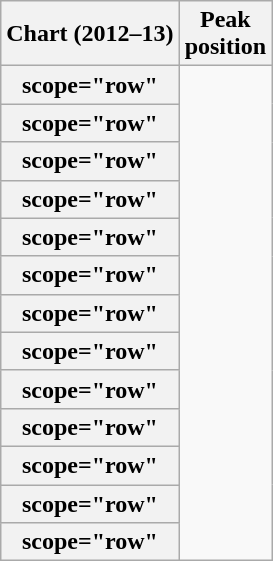<table class="wikitable plainrowheaders sortable" style="text-align:center;">
<tr>
<th>Chart (2012–13)</th>
<th>Peak<br>position</th>
</tr>
<tr>
<th>scope="row" </th>
</tr>
<tr>
<th>scope="row" </th>
</tr>
<tr>
<th>scope="row" </th>
</tr>
<tr>
<th>scope="row" </th>
</tr>
<tr>
<th>scope="row" </th>
</tr>
<tr>
<th>scope="row" </th>
</tr>
<tr>
<th>scope="row" </th>
</tr>
<tr>
<th>scope="row" </th>
</tr>
<tr>
<th>scope="row" </th>
</tr>
<tr>
<th>scope="row" </th>
</tr>
<tr>
<th>scope="row" </th>
</tr>
<tr>
<th>scope="row" </th>
</tr>
<tr>
<th>scope="row" </th>
</tr>
</table>
